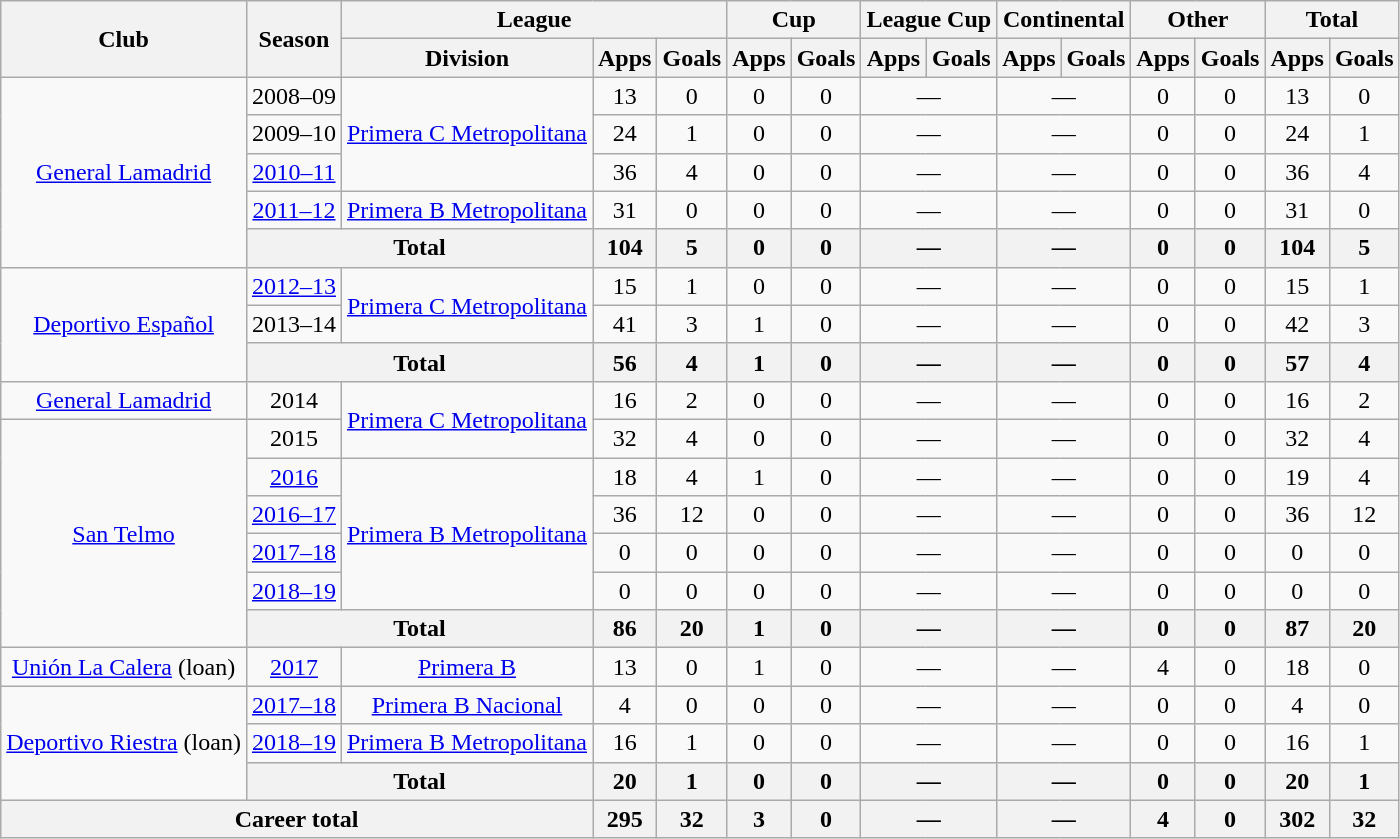<table class="wikitable" style="text-align:center">
<tr>
<th rowspan="2">Club</th>
<th rowspan="2">Season</th>
<th colspan="3">League</th>
<th colspan="2">Cup</th>
<th colspan="2">League Cup</th>
<th colspan="2">Continental</th>
<th colspan="2">Other</th>
<th colspan="2">Total</th>
</tr>
<tr>
<th>Division</th>
<th>Apps</th>
<th>Goals</th>
<th>Apps</th>
<th>Goals</th>
<th>Apps</th>
<th>Goals</th>
<th>Apps</th>
<th>Goals</th>
<th>Apps</th>
<th>Goals</th>
<th>Apps</th>
<th>Goals</th>
</tr>
<tr>
<td rowspan="5"><a href='#'>General Lamadrid</a></td>
<td>2008–09</td>
<td rowspan="3"><a href='#'>Primera C Metropolitana</a></td>
<td>13</td>
<td>0</td>
<td>0</td>
<td>0</td>
<td colspan="2">—</td>
<td colspan="2">—</td>
<td>0</td>
<td>0</td>
<td>13</td>
<td>0</td>
</tr>
<tr>
<td>2009–10</td>
<td>24</td>
<td>1</td>
<td>0</td>
<td>0</td>
<td colspan="2">—</td>
<td colspan="2">—</td>
<td>0</td>
<td>0</td>
<td>24</td>
<td>1</td>
</tr>
<tr>
<td><a href='#'>2010–11</a></td>
<td>36</td>
<td>4</td>
<td>0</td>
<td>0</td>
<td colspan="2">—</td>
<td colspan="2">—</td>
<td>0</td>
<td>0</td>
<td>36</td>
<td>4</td>
</tr>
<tr>
<td><a href='#'>2011–12</a></td>
<td rowspan="1"><a href='#'>Primera B Metropolitana</a></td>
<td>31</td>
<td>0</td>
<td>0</td>
<td>0</td>
<td colspan="2">—</td>
<td colspan="2">—</td>
<td>0</td>
<td>0</td>
<td>31</td>
<td>0</td>
</tr>
<tr>
<th colspan="2">Total</th>
<th>104</th>
<th>5</th>
<th>0</th>
<th>0</th>
<th colspan="2">—</th>
<th colspan="2">—</th>
<th>0</th>
<th>0</th>
<th>104</th>
<th>5</th>
</tr>
<tr>
<td rowspan="3"><a href='#'>Deportivo Español</a></td>
<td><a href='#'>2012–13</a></td>
<td rowspan="2"><a href='#'>Primera C Metropolitana</a></td>
<td>15</td>
<td>1</td>
<td>0</td>
<td>0</td>
<td colspan="2">—</td>
<td colspan="2">—</td>
<td>0</td>
<td>0</td>
<td>15</td>
<td>1</td>
</tr>
<tr>
<td>2013–14</td>
<td>41</td>
<td>3</td>
<td>1</td>
<td>0</td>
<td colspan="2">—</td>
<td colspan="2">—</td>
<td>0</td>
<td>0</td>
<td>42</td>
<td>3</td>
</tr>
<tr>
<th colspan="2">Total</th>
<th>56</th>
<th>4</th>
<th>1</th>
<th>0</th>
<th colspan="2">—</th>
<th colspan="2">—</th>
<th>0</th>
<th>0</th>
<th>57</th>
<th>4</th>
</tr>
<tr>
<td rowspan="1"><a href='#'>General Lamadrid</a></td>
<td>2014</td>
<td rowspan="2"><a href='#'>Primera C Metropolitana</a></td>
<td>16</td>
<td>2</td>
<td>0</td>
<td>0</td>
<td colspan="2">—</td>
<td colspan="2">—</td>
<td>0</td>
<td>0</td>
<td>16</td>
<td>2</td>
</tr>
<tr>
<td rowspan="6"><a href='#'>San Telmo</a></td>
<td>2015</td>
<td>32</td>
<td>4</td>
<td>0</td>
<td>0</td>
<td colspan="2">—</td>
<td colspan="2">—</td>
<td>0</td>
<td>0</td>
<td>32</td>
<td>4</td>
</tr>
<tr>
<td><a href='#'>2016</a></td>
<td rowspan="4"><a href='#'>Primera B Metropolitana</a></td>
<td>18</td>
<td>4</td>
<td>1</td>
<td>0</td>
<td colspan="2">—</td>
<td colspan="2">—</td>
<td>0</td>
<td>0</td>
<td>19</td>
<td>4</td>
</tr>
<tr>
<td><a href='#'>2016–17</a></td>
<td>36</td>
<td>12</td>
<td>0</td>
<td>0</td>
<td colspan="2">—</td>
<td colspan="2">—</td>
<td>0</td>
<td>0</td>
<td>36</td>
<td>12</td>
</tr>
<tr>
<td><a href='#'>2017–18</a></td>
<td>0</td>
<td>0</td>
<td>0</td>
<td>0</td>
<td colspan="2">—</td>
<td colspan="2">—</td>
<td>0</td>
<td>0</td>
<td>0</td>
<td>0</td>
</tr>
<tr>
<td><a href='#'>2018–19</a></td>
<td>0</td>
<td>0</td>
<td>0</td>
<td>0</td>
<td colspan="2">—</td>
<td colspan="2">—</td>
<td>0</td>
<td>0</td>
<td>0</td>
<td>0</td>
</tr>
<tr>
<th colspan="2">Total</th>
<th>86</th>
<th>20</th>
<th>1</th>
<th>0</th>
<th colspan="2">—</th>
<th colspan="2">—</th>
<th>0</th>
<th>0</th>
<th>87</th>
<th>20</th>
</tr>
<tr>
<td rowspan="1"><a href='#'>Unión La Calera</a> (loan)</td>
<td><a href='#'>2017</a></td>
<td rowspan="1"><a href='#'>Primera B</a></td>
<td>13</td>
<td>0</td>
<td>1</td>
<td>0</td>
<td colspan="2">—</td>
<td colspan="2">—</td>
<td>4</td>
<td>0</td>
<td>18</td>
<td>0</td>
</tr>
<tr>
<td rowspan="3"><a href='#'>Deportivo Riestra</a> (loan)</td>
<td><a href='#'>2017–18</a></td>
<td rowspan="1"><a href='#'>Primera B Nacional</a></td>
<td>4</td>
<td>0</td>
<td>0</td>
<td>0</td>
<td colspan="2">—</td>
<td colspan="2">—</td>
<td>0</td>
<td>0</td>
<td>4</td>
<td>0</td>
</tr>
<tr>
<td><a href='#'>2018–19</a></td>
<td rowspan="1"><a href='#'>Primera B Metropolitana</a></td>
<td>16</td>
<td>1</td>
<td>0</td>
<td>0</td>
<td colspan="2">—</td>
<td colspan="2">—</td>
<td>0</td>
<td>0</td>
<td>16</td>
<td>1</td>
</tr>
<tr>
<th colspan="2">Total</th>
<th>20</th>
<th>1</th>
<th>0</th>
<th>0</th>
<th colspan="2">—</th>
<th colspan="2">—</th>
<th>0</th>
<th>0</th>
<th>20</th>
<th>1</th>
</tr>
<tr>
<th colspan="3">Career total</th>
<th>295</th>
<th>32</th>
<th>3</th>
<th>0</th>
<th colspan="2">—</th>
<th colspan="2">—</th>
<th>4</th>
<th>0</th>
<th>302</th>
<th>32</th>
</tr>
</table>
